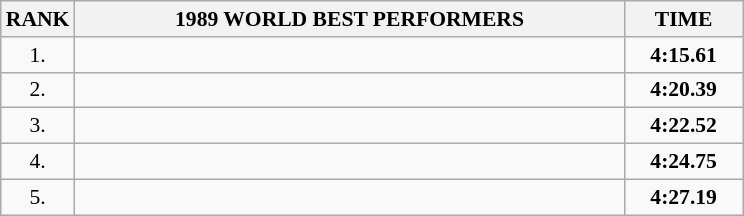<table class="wikitable" style="border-collapse: collapse; font-size: 90%;">
<tr>
<th>RANK</th>
<th align="center" style="width: 25em">1989 WORLD BEST PERFORMERS</th>
<th align="center" style="width: 5em">TIME</th>
</tr>
<tr>
<td align="center">1.</td>
<td></td>
<td align="center"><strong>4:15.61</strong></td>
</tr>
<tr>
<td align="center">2.</td>
<td></td>
<td align="center"><strong>4:20.39</strong></td>
</tr>
<tr>
<td align="center">3.</td>
<td></td>
<td align="center"><strong>4:22.52</strong></td>
</tr>
<tr>
<td align="center">4.</td>
<td></td>
<td align="center"><strong>4:24.75</strong></td>
</tr>
<tr>
<td align=center>5.</td>
<td></td>
<td align=center><strong>4:27.19</strong></td>
</tr>
</table>
